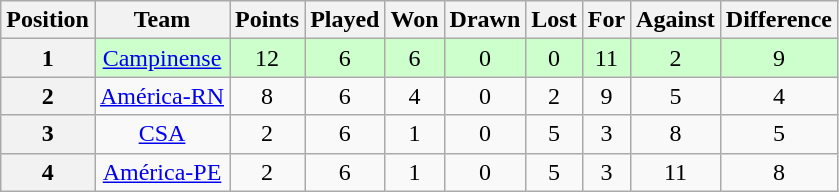<table class="wikitable" style="text-align:center">
<tr>
<th>Position</th>
<th>Team</th>
<th>Points</th>
<th>Played</th>
<th>Won</th>
<th>Drawn</th>
<th>Lost</th>
<th>For</th>
<th>Against</th>
<th>Difference</th>
</tr>
<tr style="background: #ccffcc;">
<th>1</th>
<td><a href='#'>Campinense</a></td>
<td>12</td>
<td>6</td>
<td>6</td>
<td>0</td>
<td>0</td>
<td>11</td>
<td>2</td>
<td>9</td>
</tr>
<tr>
<th>2</th>
<td><a href='#'>América-RN</a></td>
<td>8</td>
<td>6</td>
<td>4</td>
<td>0</td>
<td>2</td>
<td>9</td>
<td>5</td>
<td>4</td>
</tr>
<tr>
<th>3</th>
<td><a href='#'>CSA</a></td>
<td>2</td>
<td>6</td>
<td>1</td>
<td>0</td>
<td>5</td>
<td>3</td>
<td>8</td>
<td>5</td>
</tr>
<tr>
<th>4</th>
<td><a href='#'>América-PE</a></td>
<td>2</td>
<td>6</td>
<td>1</td>
<td>0</td>
<td>5</td>
<td>3</td>
<td>11</td>
<td>8</td>
</tr>
</table>
